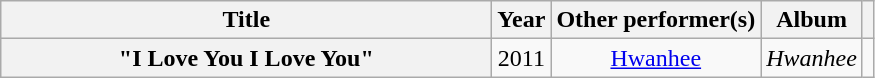<table class="wikitable plainrowheaders" style="text-align:center;" border="1">
<tr>
<th scope="col" style="width:20em;">Title</th>
<th scope="col">Year</th>
<th scope="col">Other performer(s)</th>
<th scope="col">Album</th>
<th scope="col"></th>
</tr>
<tr>
<th scope="row">"I Love You I Love You" </th>
<td>2011</td>
<td><a href='#'>Hwanhee</a></td>
<td><em>Hwanhee</em></td>
<td></td>
</tr>
</table>
